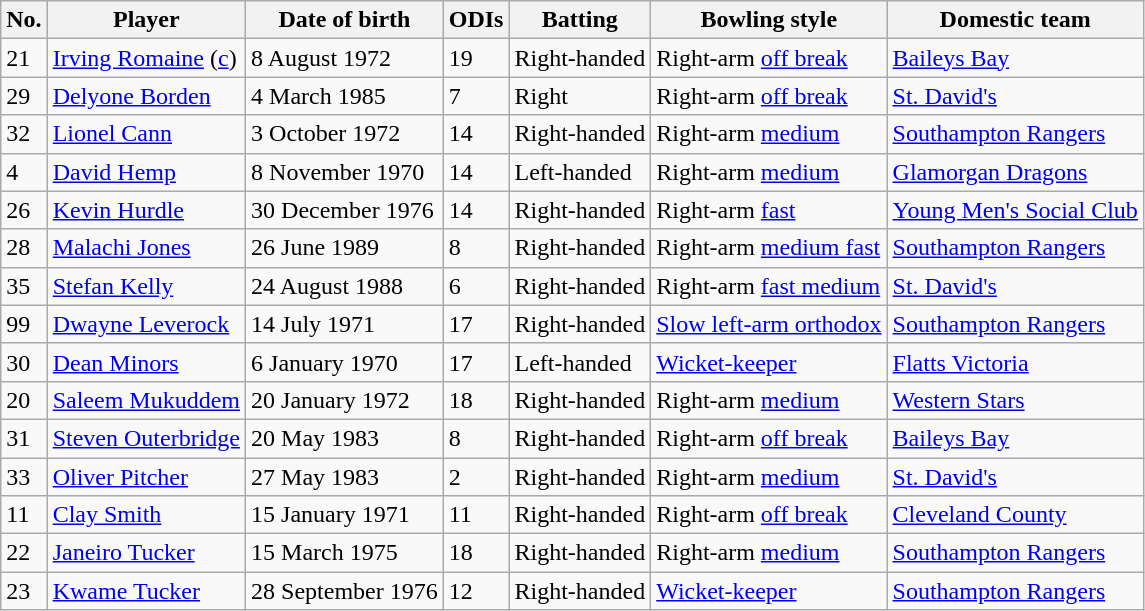<table class="wikitable">
<tr>
<th>No.</th>
<th>Player</th>
<th>Date of birth</th>
<th>ODIs</th>
<th>Batting</th>
<th>Bowling style</th>
<th>Domestic team</th>
</tr>
<tr>
<td>21</td>
<td><a href='#'>Irving Romaine</a> (<a href='#'>c</a>)</td>
<td>8 August 1972</td>
<td>19</td>
<td>Right-handed</td>
<td>Right-arm <a href='#'>off break</a></td>
<td><a href='#'>Baileys Bay</a></td>
</tr>
<tr>
<td>29</td>
<td><a href='#'>Delyone Borden</a></td>
<td>4 March 1985</td>
<td>7</td>
<td>Right</td>
<td>Right-arm <a href='#'>off break</a></td>
<td><a href='#'>St. David's</a></td>
</tr>
<tr>
<td>32</td>
<td><a href='#'>Lionel Cann</a></td>
<td>3 October 1972</td>
<td>14</td>
<td>Right-handed</td>
<td>Right-arm <a href='#'>medium</a></td>
<td><a href='#'>Southampton Rangers</a></td>
</tr>
<tr>
<td>4</td>
<td><a href='#'>David Hemp</a></td>
<td>8 November 1970</td>
<td>14</td>
<td>Left-handed</td>
<td>Right-arm <a href='#'>medium</a></td>
<td><a href='#'>Glamorgan Dragons</a></td>
</tr>
<tr>
<td>26</td>
<td><a href='#'>Kevin Hurdle</a></td>
<td>30 December 1976</td>
<td>14</td>
<td>Right-handed</td>
<td>Right-arm <a href='#'>fast</a></td>
<td><a href='#'>Young Men's Social Club</a></td>
</tr>
<tr>
<td>28</td>
<td><a href='#'>Malachi Jones</a></td>
<td>26 June 1989</td>
<td>8</td>
<td>Right-handed</td>
<td>Right-arm <a href='#'>medium fast</a></td>
<td><a href='#'>Southampton Rangers</a></td>
</tr>
<tr>
<td>35</td>
<td><a href='#'>Stefan Kelly</a></td>
<td>24 August 1988</td>
<td>6</td>
<td>Right-handed</td>
<td>Right-arm <a href='#'>fast medium</a></td>
<td><a href='#'>St. David's</a></td>
</tr>
<tr>
<td>99</td>
<td><a href='#'>Dwayne Leverock</a></td>
<td>14 July 1971</td>
<td>17</td>
<td>Right-handed</td>
<td><a href='#'>Slow left-arm orthodox</a></td>
<td><a href='#'>Southampton Rangers</a></td>
</tr>
<tr>
<td>30</td>
<td><a href='#'>Dean Minors</a></td>
<td>6 January 1970</td>
<td>17</td>
<td>Left-handed</td>
<td><a href='#'>Wicket-keeper</a></td>
<td><a href='#'>Flatts Victoria</a></td>
</tr>
<tr>
<td>20</td>
<td><a href='#'>Saleem Mukuddem</a></td>
<td>20 January 1972</td>
<td>18</td>
<td>Right-handed</td>
<td>Right-arm <a href='#'>medium</a></td>
<td><a href='#'>Western Stars</a></td>
</tr>
<tr>
<td>31</td>
<td><a href='#'>Steven Outerbridge</a></td>
<td>20 May 1983</td>
<td>8</td>
<td>Right-handed</td>
<td>Right-arm <a href='#'>off break</a></td>
<td><a href='#'>Baileys Bay</a></td>
</tr>
<tr>
<td>33</td>
<td><a href='#'>Oliver Pitcher</a></td>
<td>27 May 1983</td>
<td>2</td>
<td>Right-handed</td>
<td>Right-arm <a href='#'>medium</a></td>
<td><a href='#'>St. David's</a></td>
</tr>
<tr>
<td>11</td>
<td><a href='#'>Clay Smith</a></td>
<td>15 January 1971</td>
<td>11</td>
<td>Right-handed</td>
<td>Right-arm <a href='#'>off break</a></td>
<td><a href='#'>Cleveland County</a></td>
</tr>
<tr>
<td>22</td>
<td><a href='#'>Janeiro Tucker</a></td>
<td>15 March 1975</td>
<td>18</td>
<td>Right-handed</td>
<td>Right-arm <a href='#'>medium</a></td>
<td><a href='#'>Southampton Rangers</a></td>
</tr>
<tr>
<td>23</td>
<td><a href='#'>Kwame Tucker</a></td>
<td>28 September 1976</td>
<td>12</td>
<td>Right-handed</td>
<td><a href='#'>Wicket-keeper</a></td>
<td><a href='#'>Southampton Rangers</a></td>
</tr>
</table>
